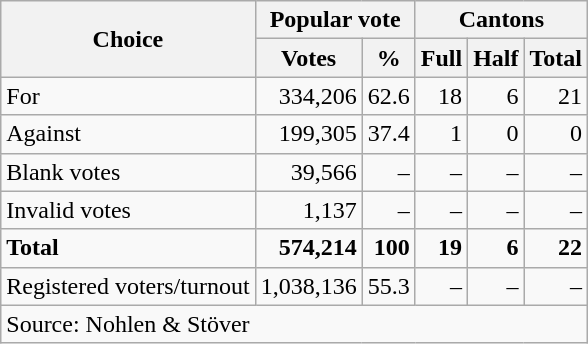<table class=wikitable style=text-align:right>
<tr>
<th rowspan=2>Choice</th>
<th colspan=2>Popular vote</th>
<th colspan=3>Cantons</th>
</tr>
<tr>
<th>Votes</th>
<th>%</th>
<th>Full</th>
<th>Half</th>
<th>Total</th>
</tr>
<tr>
<td align=left>For</td>
<td>334,206</td>
<td>62.6</td>
<td>18</td>
<td>6</td>
<td>21</td>
</tr>
<tr>
<td align=left>Against</td>
<td>199,305</td>
<td>37.4</td>
<td>1</td>
<td>0</td>
<td>0</td>
</tr>
<tr>
<td align=left>Blank votes</td>
<td>39,566</td>
<td>–</td>
<td>–</td>
<td>–</td>
<td>–</td>
</tr>
<tr>
<td align=left>Invalid votes</td>
<td>1,137</td>
<td>–</td>
<td>–</td>
<td>–</td>
<td>–</td>
</tr>
<tr>
<td align=left><strong>Total</strong></td>
<td><strong>574,214</strong></td>
<td><strong>100</strong></td>
<td><strong>19</strong></td>
<td><strong>6</strong></td>
<td><strong>22</strong></td>
</tr>
<tr>
<td align=left>Registered voters/turnout</td>
<td>1,038,136</td>
<td>55.3</td>
<td>–</td>
<td>–</td>
<td>–</td>
</tr>
<tr>
<td align=left colspan=6>Source: Nohlen & Stöver</td>
</tr>
</table>
